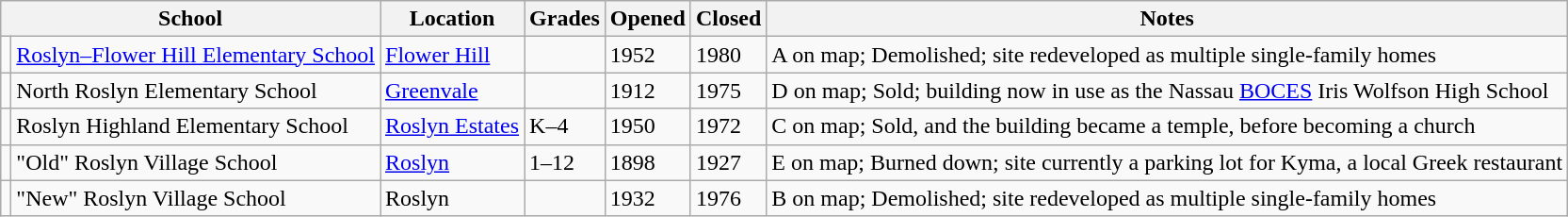<table class="wikitable">
<tr>
<th colspan="2">School</th>
<th>Location</th>
<th>Grades</th>
<th>Opened</th>
<th>Closed</th>
<th>Notes</th>
</tr>
<tr>
<td></td>
<td><a href='#'>Roslyn–Flower Hill Elementary School</a></td>
<td><a href='#'>Flower Hill</a></td>
<td></td>
<td>1952</td>
<td>1980</td>
<td>A on map; Demolished; site redeveloped as multiple single-family homes</td>
</tr>
<tr>
<td></td>
<td>North Roslyn Elementary School</td>
<td><a href='#'>Greenvale</a></td>
<td></td>
<td>1912</td>
<td>1975</td>
<td>D on map; Sold; building now in use as the Nassau <a href='#'>BOCES</a> Iris Wolfson High School</td>
</tr>
<tr>
<td></td>
<td>Roslyn Highland Elementary School</td>
<td><a href='#'>Roslyn Estates</a></td>
<td>K–4</td>
<td>1950</td>
<td>1972</td>
<td>C on map; Sold, and the building became a temple, before becoming a church</td>
</tr>
<tr>
<td></td>
<td>"Old" Roslyn Village School</td>
<td><a href='#'>Roslyn</a></td>
<td>1–12</td>
<td>1898</td>
<td>1927</td>
<td>E on map; Burned down; site currently a parking lot for Kyma, a local Greek restaurant</td>
</tr>
<tr>
<td></td>
<td>"New" Roslyn Village School</td>
<td>Roslyn</td>
<td></td>
<td>1932</td>
<td>1976</td>
<td>B on map; Demolished; site redeveloped as multiple single-family homes</td>
</tr>
</table>
